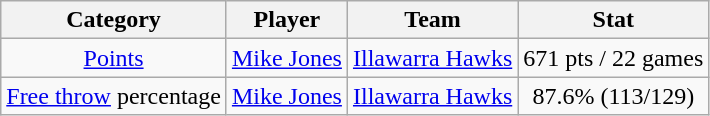<table class="wikitable" style="text-align:center">
<tr>
<th>Category</th>
<th>Player</th>
<th>Team</th>
<th>Stat</th>
</tr>
<tr>
<td><a href='#'>Points</a></td>
<td><a href='#'>Mike Jones</a></td>
<td><a href='#'>Illawarra Hawks</a></td>
<td>671 pts / 22 games</td>
</tr>
<tr>
<td><a href='#'>Free throw</a> percentage</td>
<td><a href='#'>Mike Jones</a></td>
<td><a href='#'>Illawarra Hawks</a></td>
<td>87.6% (113/129)</td>
</tr>
</table>
